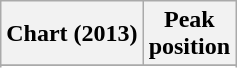<table class="wikitable sortable">
<tr>
<th>Chart (2013)</th>
<th>Peak<br>position</th>
</tr>
<tr>
</tr>
<tr>
</tr>
<tr>
</tr>
</table>
